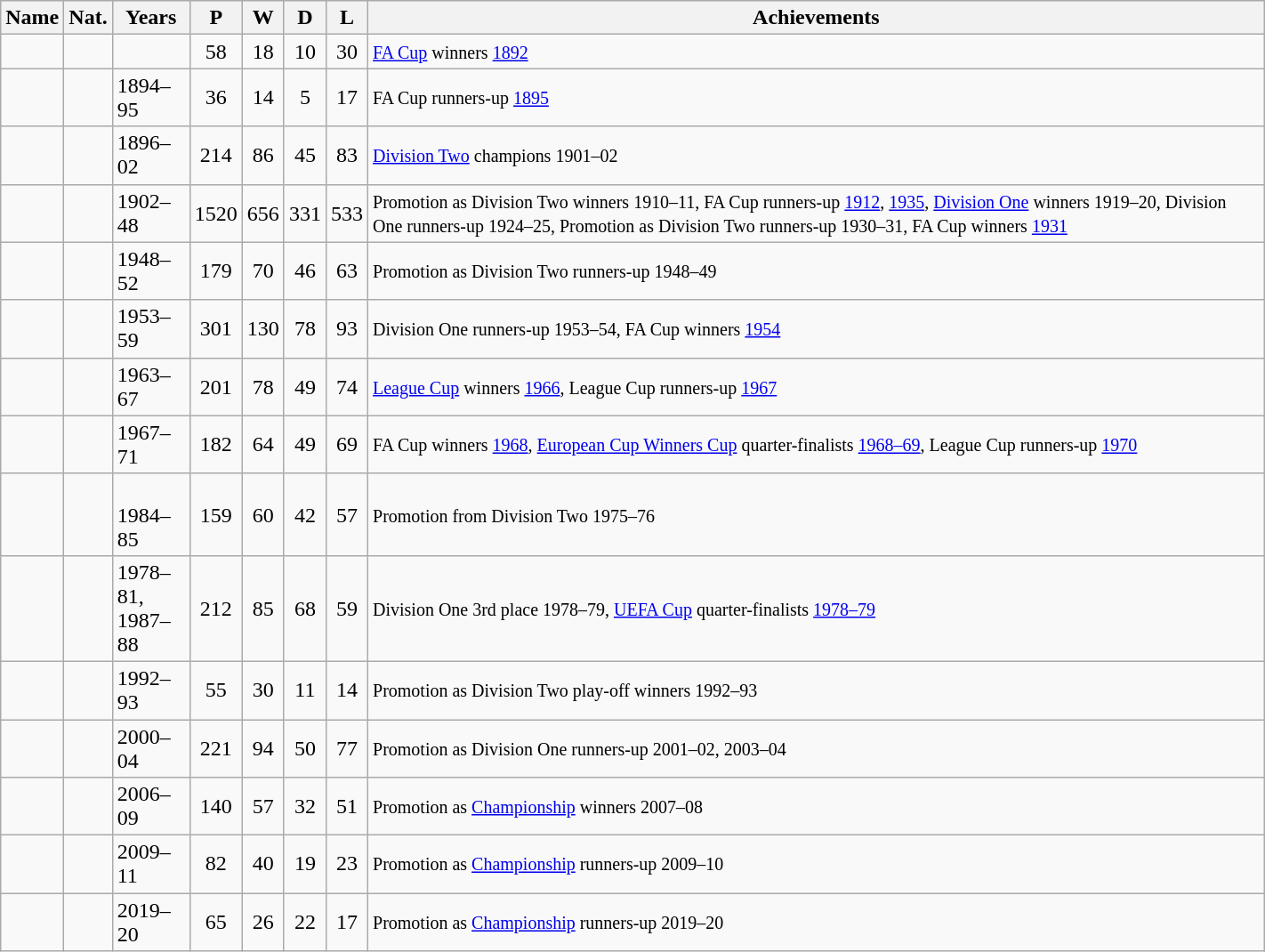<table class="wikitable sortable"  style="text-align:left; width:75%;">
<tr style="background:#efefef;">
<th>Name</th>
<th class="unsortable">Nat.</th>
<th>Years</th>
<th>P</th>
<th>W</th>
<th>D</th>
<th>L</th>
<th class="unsortable">Achievements</th>
</tr>
<tr>
<td style="white-space:nowrap;"></td>
<td></td>
<td></td>
<td align=center>58</td>
<td align=center>18</td>
<td align=center>10</td>
<td align=center>30</td>
<td><small><a href='#'>FA Cup</a> winners <a href='#'>1892</a></small></td>
</tr>
<tr>
<td style="white-space:nowrap;"></td>
<td></td>
<td>1894–95</td>
<td align=center>36</td>
<td align=center>14</td>
<td align=center>5</td>
<td align=center>17</td>
<td><small>FA Cup runners-up <a href='#'>1895</a></small></td>
</tr>
<tr>
<td style="white-space:nowrap;"></td>
<td></td>
<td>1896–02</td>
<td align=center>214</td>
<td align=center>86</td>
<td align=center>45</td>
<td align=center>83</td>
<td><small><a href='#'>Division Two</a> champions 1901–02</small></td>
</tr>
<tr>
<td style="white-space:nowrap;"></td>
<td></td>
<td>1902–48</td>
<td align=center>1520</td>
<td align=center>656</td>
<td align=center>331</td>
<td align=center>533</td>
<td><small>Promotion as Division Two winners 1910–11, FA Cup runners-up <a href='#'>1912</a>, <a href='#'>1935</a>, <a href='#'>Division One</a> winners 1919–20, Division One runners-up 1924–25, Promotion as Division Two runners-up 1930–31, FA Cup winners <a href='#'>1931</a></small></td>
</tr>
<tr>
<td style="white-space:nowrap;"></td>
<td></td>
<td>1948–52</td>
<td align=center>179</td>
<td align=center>70</td>
<td align=center>46</td>
<td align=center>63</td>
<td><small>Promotion as Division Two runners-up 1948–49</small></td>
</tr>
<tr>
<td style="white-space:nowrap;"></td>
<td></td>
<td>1953–59</td>
<td align=center>301</td>
<td align=center>130</td>
<td align=center>78</td>
<td align=center>93</td>
<td><small>Division One runners-up 1953–54, FA Cup winners <a href='#'>1954</a></small></td>
</tr>
<tr>
<td style="white-space:nowrap;"></td>
<td></td>
<td>1963–67</td>
<td align=center>201</td>
<td align=center>78</td>
<td align=center>49</td>
<td align=center>74</td>
<td><small><a href='#'>League Cup</a> winners <a href='#'>1966</a>, League Cup runners-up <a href='#'>1967</a></small></td>
</tr>
<tr>
<td style="white-space:nowrap;"></td>
<td></td>
<td>1967–71</td>
<td align=center>182</td>
<td align=center>64</td>
<td align=center>49</td>
<td align=center>69</td>
<td><small>FA Cup winners <a href='#'>1968</a>, <a href='#'>European Cup Winners Cup</a> quarter-finalists <a href='#'>1968–69</a>, League Cup runners-up <a href='#'>1970</a></small></td>
</tr>
<tr>
<td style="white-space:nowrap;"></td>
<td></td>
<td><br>1984–85</td>
<td align=center>159</td>
<td align=center>60</td>
<td align=center>42</td>
<td align=center>57</td>
<td><small>Promotion from Division Two 1975–76</small></td>
</tr>
<tr>
<td style="white-space:nowrap;"></td>
<td></td>
<td>1978–81,<br>1987–88</td>
<td align=center>212</td>
<td align=center>85</td>
<td align=center>68</td>
<td align=center>59</td>
<td><small>Division One 3rd place 1978–79, <a href='#'>UEFA Cup</a> quarter-finalists <a href='#'>1978–79</a></small></td>
</tr>
<tr>
<td style="white-space:nowrap;"></td>
<td></td>
<td>1992–93</td>
<td align=center>55</td>
<td align=center>30</td>
<td align=center>11</td>
<td align=center>14</td>
<td><small>Promotion as Division Two play-off winners 1992–93</small></td>
</tr>
<tr>
<td style="white-space:nowrap;"></td>
<td></td>
<td>2000–04</td>
<td align=center>221</td>
<td align=center>94</td>
<td align=center>50</td>
<td align=center>77</td>
<td><small>Promotion as Division One runners-up 2001–02, 2003–04</small></td>
</tr>
<tr>
<td style="white-space:nowrap;"></td>
<td></td>
<td>2006–09</td>
<td align=center>140</td>
<td align=center>57</td>
<td align=center>32</td>
<td align=center>51</td>
<td><small>Promotion as <a href='#'>Championship</a> winners 2007–08</small></td>
</tr>
<tr>
<td style="white-space:nowrap;"></td>
<td></td>
<td>2009–11</td>
<td align=center>82</td>
<td align=center>40</td>
<td align=center>19</td>
<td align=center>23</td>
<td><small>Promotion as <a href='#'>Championship</a> runners-up 2009–10</small></td>
</tr>
<tr>
<td style="white-space:nowrap;"></td>
<td></td>
<td>2019–20</td>
<td align=center>65</td>
<td align=center>26</td>
<td align=center>22</td>
<td align=center>17</td>
<td><small>Promotion as <a href='#'>Championship</a> runners-up 2019–20</small></td>
</tr>
</table>
